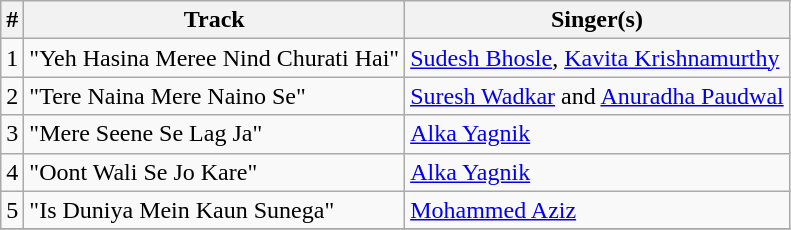<table class="wikitable">
<tr>
<th>#</th>
<th>Track</th>
<th>Singer(s)</th>
</tr>
<tr>
<td>1</td>
<td>"Yeh Hasina Meree Nind Churati Hai"</td>
<td><a href='#'>Sudesh Bhosle</a>, <a href='#'>Kavita Krishnamurthy</a></td>
</tr>
<tr>
<td>2</td>
<td>"Tere Naina Mere Naino Se"</td>
<td><a href='#'>Suresh Wadkar</a> and <a href='#'>Anuradha Paudwal</a></td>
</tr>
<tr>
<td>3</td>
<td>"Mere Seene Se Lag Ja"</td>
<td><a href='#'>Alka Yagnik</a></td>
</tr>
<tr>
<td>4</td>
<td>"Oont Wali Se Jo Kare"</td>
<td><a href='#'>Alka Yagnik</a></td>
</tr>
<tr>
<td>5</td>
<td>"Is Duniya Mein Kaun Sunega"</td>
<td><a href='#'>Mohammed Aziz</a></td>
</tr>
<tr>
</tr>
</table>
